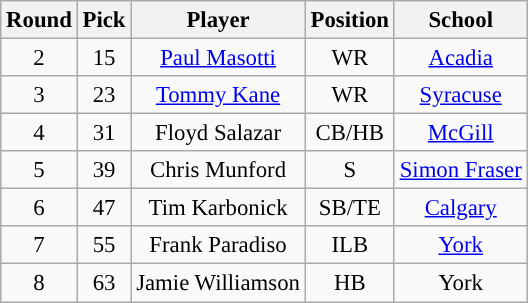<table class="wikitable" style="font-size: 95%;">
<tr>
<th scope="col">Round</th>
<th scope="col">Pick</th>
<th scope="col">Player</th>
<th scope="col">Position</th>
<th scope="col">School</th>
</tr>
<tr align="center">
<td align=center>2</td>
<td>15</td>
<td><a href='#'>Paul Masotti</a></td>
<td>WR</td>
<td><a href='#'>Acadia</a></td>
</tr>
<tr align="center">
<td align=center>3</td>
<td>23</td>
<td><a href='#'>Tommy Kane</a></td>
<td>WR</td>
<td><a href='#'>Syracuse</a></td>
</tr>
<tr align="center">
<td align=center>4</td>
<td>31</td>
<td>Floyd Salazar</td>
<td>CB/HB</td>
<td><a href='#'>McGill</a></td>
</tr>
<tr align="center">
<td align=center>5</td>
<td>39</td>
<td>Chris Munford</td>
<td>S</td>
<td><a href='#'>Simon Fraser</a></td>
</tr>
<tr align="center">
<td align=center>6</td>
<td>47</td>
<td>Tim Karbonick</td>
<td>SB/TE</td>
<td><a href='#'>Calgary</a></td>
</tr>
<tr align="center">
<td align=center>7</td>
<td>55</td>
<td>Frank Paradiso</td>
<td>ILB</td>
<td><a href='#'>York</a></td>
</tr>
<tr align="center">
<td align=center>8</td>
<td>63</td>
<td>Jamie Williamson</td>
<td>HB</td>
<td>York</td>
</tr>
</table>
